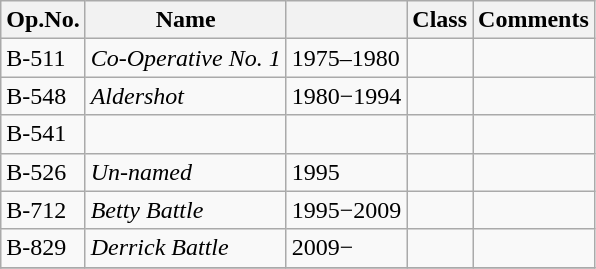<table class="wikitable">
<tr>
<th>Op.No.</th>
<th>Name</th>
<th></th>
<th>Class</th>
<th>Comments</th>
</tr>
<tr>
<td>B-511</td>
<td><em>Co-Operative No. 1</em></td>
<td>1975–1980</td>
<td></td>
<td></td>
</tr>
<tr>
<td>B-548</td>
<td><em>Aldershot</em></td>
<td>1980−1994</td>
<td></td>
<td></td>
</tr>
<tr>
<td>B-541</td>
<td></td>
<td></td>
<td></td>
<td></td>
</tr>
<tr>
<td>B-526</td>
<td><em>Un-named</em></td>
<td>1995</td>
<td></td>
<td></td>
</tr>
<tr>
<td>B-712</td>
<td><em>Betty Battle</em></td>
<td>1995−2009</td>
<td></td>
<td></td>
</tr>
<tr>
<td>B-829</td>
<td><em>Derrick Battle</em></td>
<td>2009−</td>
<td></td>
<td></td>
</tr>
<tr>
</tr>
</table>
